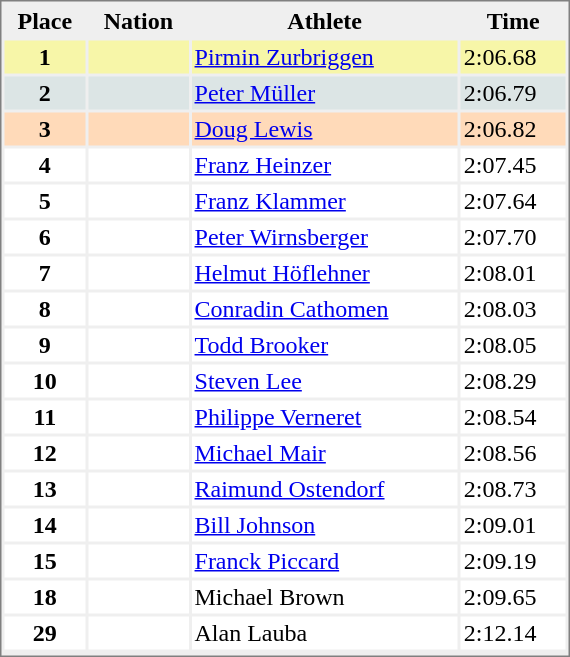<table style="border-style:solid;border-width:1px;border-color:#808080;background-color:#EFEFEF" cellspacing="2" cellpadding="2" width="380px">
<tr bgcolor="#EFEFEF">
<th>Place</th>
<th>Nation</th>
<th>Athlete</th>
<th>Time</th>
</tr>
<tr align="center" valign="top" bgcolor="#F7F6A8">
<th>1</th>
<td></td>
<td align="left"><a href='#'>Pirmin Zurbriggen</a></td>
<td align="left">2:06.68</td>
</tr>
<tr align="center" valign="top" bgcolor="#DCE5E5">
<th>2</th>
<td></td>
<td align="left"><a href='#'>Peter Müller</a></td>
<td align="left">2:06.79</td>
</tr>
<tr align="center" valign="top" bgcolor="#FFDAB9">
<th>3</th>
<td></td>
<td align="left"><a href='#'>Doug Lewis</a></td>
<td align="left">2:06.82</td>
</tr>
<tr align="center" valign="top" bgcolor="#FFFFFF">
<th>4</th>
<td></td>
<td align="left"><a href='#'>Franz Heinzer</a></td>
<td align="left">2:07.45</td>
</tr>
<tr align="center" valign="top" bgcolor="#FFFFFF">
<th>5</th>
<td></td>
<td align="left"><a href='#'>Franz Klammer</a></td>
<td align="left">2:07.64</td>
</tr>
<tr align="center" valign="top" bgcolor="#FFFFFF">
<th>6</th>
<td></td>
<td align="left"><a href='#'>Peter Wirnsberger</a></td>
<td align="left">2:07.70</td>
</tr>
<tr align="center" valign="top" bgcolor="#FFFFFF">
<th>7</th>
<td></td>
<td align="left"><a href='#'>Helmut Höflehner</a></td>
<td align="left">2:08.01</td>
</tr>
<tr align="center" valign="top" bgcolor="#FFFFFF">
<th>8</th>
<td></td>
<td align="left"><a href='#'>Conradin Cathomen</a></td>
<td align="left">2:08.03</td>
</tr>
<tr align="center" valign="top" bgcolor="#FFFFFF">
<th>9</th>
<td></td>
<td align="left"><a href='#'>Todd Brooker</a></td>
<td align="left">2:08.05</td>
</tr>
<tr align="center" valign="top" bgcolor="#FFFFFF">
<th>10</th>
<td></td>
<td align="left"><a href='#'>Steven Lee</a></td>
<td align="left">2:08.29</td>
</tr>
<tr align="center" valign="top" bgcolor="#FFFFFF">
<th>11</th>
<td></td>
<td align="left"><a href='#'>Philippe Verneret</a></td>
<td align="left">2:08.54</td>
</tr>
<tr align="center" valign="top" bgcolor="#FFFFFF">
<th>12</th>
<td></td>
<td align="left"><a href='#'>Michael Mair</a></td>
<td align="left">2:08.56</td>
</tr>
<tr align="center" valign="top" bgcolor="#FFFFFF">
<th>13</th>
<td></td>
<td align="left"><a href='#'>Raimund Ostendorf</a></td>
<td align="left">2:08.73</td>
</tr>
<tr align="center" valign="top" bgcolor="#FFFFFF">
<th>14</th>
<td></td>
<td align="left"><a href='#'>Bill Johnson</a></td>
<td align="left">2:09.01</td>
</tr>
<tr align="center" valign="top" bgcolor="#FFFFFF">
<th>15</th>
<td></td>
<td align="left"><a href='#'>Franck Piccard</a></td>
<td align="left">2:09.19</td>
</tr>
<tr align="center" valign="top" bgcolor="#FFFFFF">
<th>18</th>
<td></td>
<td align="left">Michael Brown</td>
<td align="left">2:09.65</td>
</tr>
<tr align="center" valign="top" bgcolor="#FFFFFF">
<th>29</th>
<td></td>
<td align="left">Alan Lauba</td>
<td align="left">2:12.14</td>
</tr>
<tr align="center" valign="top" bgcolor="#FFFFFF">
</tr>
</table>
